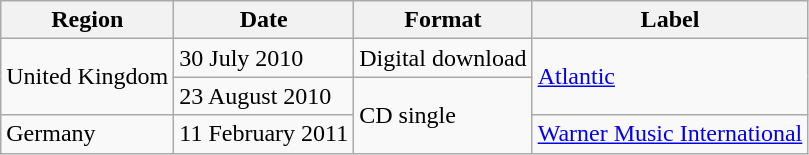<table class=wikitable>
<tr>
<th>Region</th>
<th>Date</th>
<th>Format</th>
<th>Label</th>
</tr>
<tr>
<td rowspan="2">United Kingdom</td>
<td>30 July 2010</td>
<td>Digital download</td>
<td rowspan="2"><a href='#'>Atlantic</a></td>
</tr>
<tr>
<td>23 August 2010</td>
<td rowspan="2">CD single</td>
</tr>
<tr>
<td>Germany</td>
<td>11 February 2011 </td>
<td><a href='#'>Warner Music International</a></td>
</tr>
</table>
